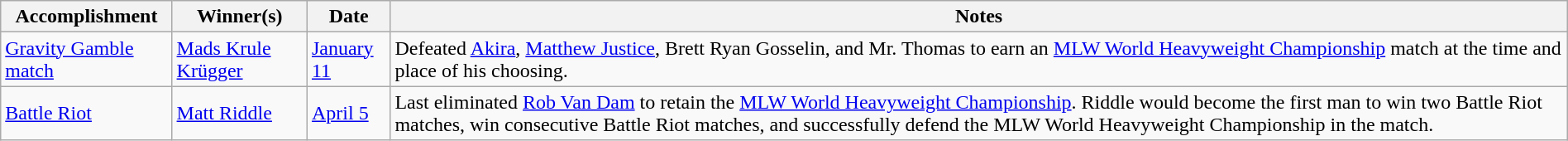<table class="wikitable" style="width:100%;">
<tr>
<th>Accomplishment</th>
<th>Winner(s)</th>
<th>Date</th>
<th>Notes</th>
</tr>
<tr>
<td><a href='#'>Gravity Gamble match</a></td>
<td><a href='#'>Mads Krule Krügger</a></td>
<td><a href='#'>January 11</a></td>
<td>Defeated <a href='#'>Akira</a>, <a href='#'>Matthew Justice</a>, Brett Ryan Gosselin, and Mr. Thomas to earn an <a href='#'>MLW World Heavyweight Championship</a> match at the time and place of his choosing.</td>
</tr>
<tr>
<td><a href='#'>Battle Riot</a></td>
<td><a href='#'>Matt Riddle</a></td>
<td><a href='#'>April 5</a></td>
<td>Last eliminated <a href='#'>Rob Van Dam</a> to retain the <a href='#'>MLW World Heavyweight Championship</a>. Riddle would become the first man to win two Battle Riot matches, win consecutive Battle Riot matches, and successfully defend the MLW World Heavyweight Championship in the match.</td>
</tr>
</table>
